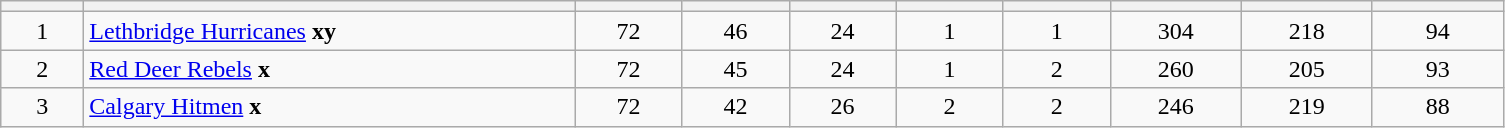<table class="wikitable sortable">
<tr>
<th style="width:3em"></th>
<th style="width:20em;" class="unsortable"></th>
<th style="width:4em;" class="unsortable"></th>
<th style="width:4em;"></th>
<th style="width:4em;"></th>
<th style="width:4em;"></th>
<th style="width:4em;"></th>
<th style="width:5em;"></th>
<th style="width:5em;"></th>
<th style="width:5em;"></th>
</tr>
<tr style="font-weight: ; text-align: center;">
<td>1</td>
<td style="text-align:left;"><a href='#'>Lethbridge Hurricanes</a> <strong>xy</strong></td>
<td>72</td>
<td>46</td>
<td>24</td>
<td>1</td>
<td>1</td>
<td>304</td>
<td>218</td>
<td>94</td>
</tr>
<tr style="font-weight: ; text-align: center;">
<td>2</td>
<td style="text-align:left;"><a href='#'>Red Deer Rebels</a> <strong>x</strong></td>
<td>72</td>
<td>45</td>
<td>24</td>
<td>1</td>
<td>2</td>
<td>260</td>
<td>205</td>
<td>93</td>
</tr>
<tr style="font-weight: ; text-align: center;">
<td>3</td>
<td style="text-align:left;"><a href='#'>Calgary Hitmen</a> <strong>x</strong></td>
<td>72</td>
<td>42</td>
<td>26</td>
<td>2</td>
<td>2</td>
<td>246</td>
<td>219</td>
<td>88</td>
</tr>
</table>
